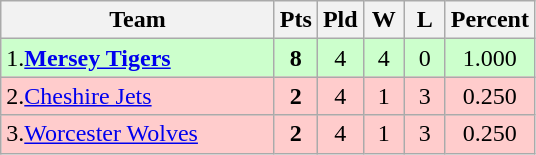<table class="wikitable" style="text-align: center;">
<tr>
<th width="175">Team</th>
<th width="20" abbr="Points">Pts</th>
<th width="20" abbr="Played">Pld</th>
<th width="20" abbr="Won">W</th>
<th width="20" abbr="Lost">L</th>
<th width="20" abbr="Percentage">Percent</th>
</tr>
<tr style="background: #ccffcc;">
<td style="text-align:left;">1.<strong><a href='#'>Mersey Tigers</a></strong></td>
<td><strong>8</strong></td>
<td>4</td>
<td>4</td>
<td>0</td>
<td>1.000</td>
</tr>
<tr style="background: #ffcccc;">
<td style="text-align:left;">2.<a href='#'>Cheshire Jets</a></td>
<td><strong>2</strong></td>
<td>4</td>
<td>1</td>
<td>3</td>
<td>0.250</td>
</tr>
<tr style="background: #ffcccc;">
<td style="text-align:left;">3.<a href='#'>Worcester Wolves</a></td>
<td><strong>2</strong></td>
<td>4</td>
<td>1</td>
<td>3</td>
<td>0.250</td>
</tr>
</table>
